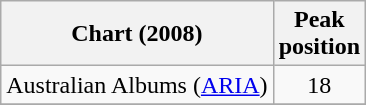<table class="wikitable sortable">
<tr>
<th>Chart (2008)</th>
<th>Peak<br>position</th>
</tr>
<tr>
<td>Australian Albums (<a href='#'>ARIA</a>)</td>
<td style="text-align:center;">18</td>
</tr>
<tr>
</tr>
</table>
